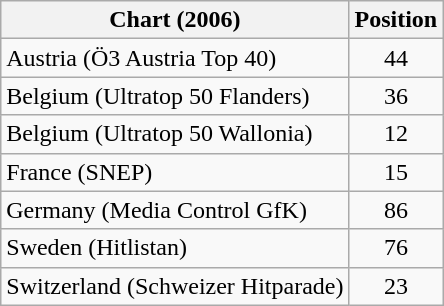<table class="wikitable sortable">
<tr>
<th>Chart (2006)</th>
<th>Position</th>
</tr>
<tr>
<td>Austria (Ö3 Austria Top 40)</td>
<td style="text-align:center;">44</td>
</tr>
<tr>
<td>Belgium (Ultratop 50 Flanders)</td>
<td style="text-align:center;">36</td>
</tr>
<tr>
<td>Belgium (Ultratop 50 Wallonia)</td>
<td style="text-align:center;">12</td>
</tr>
<tr>
<td>France (SNEP)</td>
<td style="text-align:center;">15</td>
</tr>
<tr>
<td>Germany (Media Control GfK)</td>
<td style="text-align:center;">86</td>
</tr>
<tr>
<td>Sweden (Hitlistan)</td>
<td style="text-align:center;">76</td>
</tr>
<tr>
<td>Switzerland (Schweizer Hitparade)</td>
<td style="text-align:center;">23</td>
</tr>
</table>
